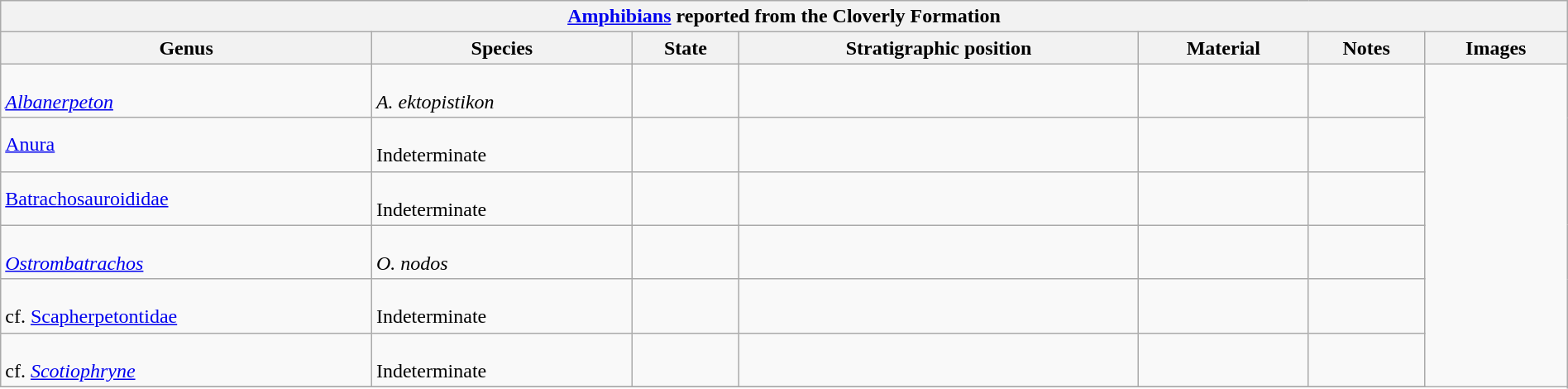<table class="wikitable" align="center" width="100%">
<tr>
<th colspan="7" align="center"><strong><a href='#'>Amphibians</a> reported from the Cloverly Formation</strong></th>
</tr>
<tr>
<th>Genus</th>
<th>Species</th>
<th>State</th>
<th>Stratigraphic position</th>
<th>Material</th>
<th>Notes</th>
<th>Images</th>
</tr>
<tr>
<td><br><em><a href='#'>Albanerpeton</a></em></td>
<td><br><em>A. ektopistikon</em></td>
<td></td>
<td></td>
<td></td>
<td></td>
<td rowspan="99"><br></td>
</tr>
<tr>
<td><a href='#'>Anura</a></td>
<td><br>Indeterminate</td>
<td></td>
<td></td>
<td></td>
<td></td>
</tr>
<tr>
<td><a href='#'>Batrachosauroididae</a></td>
<td><br>Indeterminate</td>
<td></td>
<td></td>
<td></td>
<td></td>
</tr>
<tr>
<td><br><em><a href='#'>Ostrombatrachos</a></em></td>
<td><br><em>O. nodos</em></td>
<td></td>
<td></td>
<td></td>
<td></td>
</tr>
<tr>
<td><br>cf. <a href='#'>Scapherpetontidae</a></td>
<td><br>Indeterminate</td>
<td></td>
<td></td>
<td></td>
<td></td>
</tr>
<tr>
<td><br>cf. <em><a href='#'>Scotiophryne</a></em></td>
<td><br>Indeterminate</td>
<td></td>
<td></td>
<td></td>
<td></td>
</tr>
<tr>
</tr>
</table>
